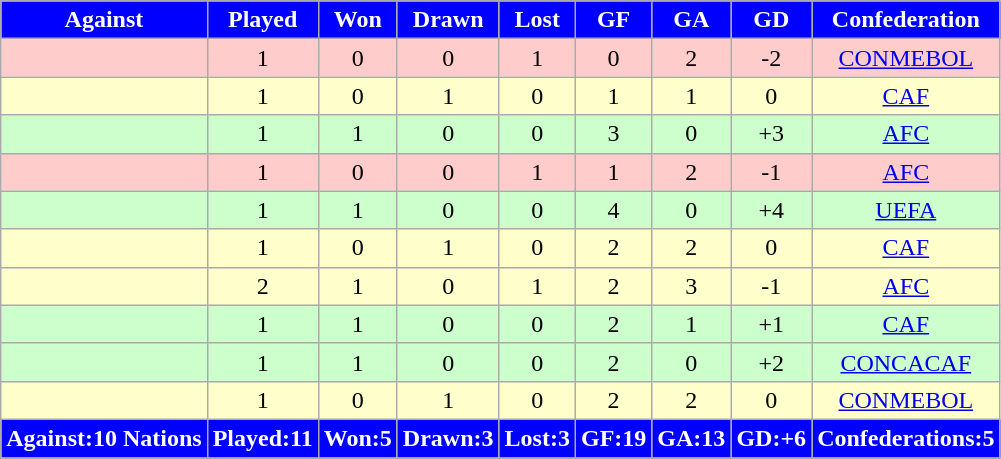<table class="wikitable sortable collapsible" style="text-align: center; font-size: 100%;">
<tr>
<th style=background:blue;color:white>Against</th>
<th style=background:blue;color:white>Played</th>
<th style=background:blue;color:white>Won</th>
<th style=background:blue;color:white>Drawn</th>
<th style=background:blue;color:white>Lost</th>
<th style=background:blue;color:white>GF</th>
<th style=background:blue;color:white>GA</th>
<th style=background:blue;color:white>GD</th>
<th style=background:blue;color:white>Confederation</th>
</tr>
<tr bgcolor="#ffcccc">
<td style="text-align:left;"></td>
<td>1</td>
<td>0</td>
<td>0</td>
<td>1</td>
<td>0</td>
<td>2</td>
<td>-2</td>
<td><a href='#'>CONMEBOL</a></td>
</tr>
<tr bgcolor="#ffffcc">
<td style="text-align:left;"></td>
<td>1</td>
<td>0</td>
<td>1</td>
<td>0</td>
<td>1</td>
<td>1</td>
<td>0</td>
<td><a href='#'>CAF</a></td>
</tr>
<tr bgcolor="#ccffcc">
<td style="text-align:left;"></td>
<td>1</td>
<td>1</td>
<td>0</td>
<td>0</td>
<td>3</td>
<td>0</td>
<td>+3</td>
<td><a href='#'>AFC</a></td>
</tr>
<tr bgcolor="#ffcccc">
<td style="text-align:left;"></td>
<td>1</td>
<td>0</td>
<td>0</td>
<td>1</td>
<td>1</td>
<td>2</td>
<td>-1</td>
<td><a href='#'>AFC</a></td>
</tr>
<tr bgcolor="#ccffcc">
<td style="text-align:left;"></td>
<td>1</td>
<td>1</td>
<td>0</td>
<td>0</td>
<td>4</td>
<td>0</td>
<td>+4</td>
<td><a href='#'>UEFA</a></td>
</tr>
<tr bgcolor="#ffffcc">
<td style="text-align:left;"></td>
<td>1</td>
<td>0</td>
<td>1</td>
<td>0</td>
<td>2</td>
<td>2</td>
<td>0</td>
<td><a href='#'>CAF</a></td>
</tr>
<tr bgcolor="#ffffcc">
<td style="text-align:left;"></td>
<td>2</td>
<td>1</td>
<td>0</td>
<td>1</td>
<td>2</td>
<td>3</td>
<td>-1</td>
<td><a href='#'>AFC</a></td>
</tr>
<tr bgcolor="#ccffcc">
<td style="text-align:left;"></td>
<td>1</td>
<td>1</td>
<td>0</td>
<td>0</td>
<td>2</td>
<td>1</td>
<td>+1</td>
<td><a href='#'>CAF</a></td>
</tr>
<tr bgcolor="#ccffcc">
<td style="text-align:left;"></td>
<td>1</td>
<td>1</td>
<td>0</td>
<td>0</td>
<td>2</td>
<td>0</td>
<td>+2</td>
<td><a href='#'>CONCACAF</a></td>
</tr>
<tr bgcolor="#ffffcc">
<td style="text-align:left;"></td>
<td>1</td>
<td>0</td>
<td>1</td>
<td>0</td>
<td>2</td>
<td>2</td>
<td>0</td>
<td><a href='#'>CONMEBOL</a></td>
</tr>
<tr>
<th style=background:blue;color:white>Against:10 Nations</th>
<th style=background:blue;color:white>Played:11</th>
<th style=background:blue;color:white>Won:5</th>
<th style=background:blue;color:white>Drawn:3</th>
<th style=background:blue;color:white>Lost:3</th>
<th style=background:blue;color:white>GF:19</th>
<th style=background:blue;color:white>GA:13</th>
<th style=background:blue;color:white>GD:+6</th>
<th style=background:blue;color:white>Confederations:5</th>
</tr>
<tr>
</tr>
</table>
